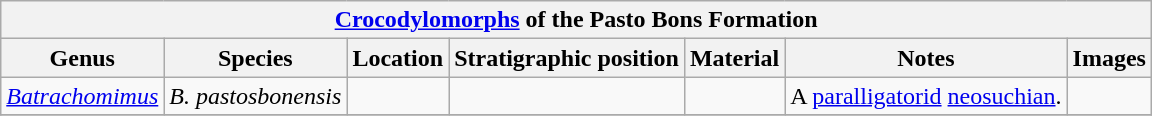<table class="wikitable" align="center">
<tr>
<th colspan="7" align="center"><a href='#'>Crocodylomorphs</a> of the Pasto Bons Formation</th>
</tr>
<tr>
<th>Genus</th>
<th>Species</th>
<th>Location</th>
<th>Stratigraphic position</th>
<th>Material</th>
<th>Notes</th>
<th>Images</th>
</tr>
<tr>
<td><em><a href='#'>Batrachomimus</a></em></td>
<td><em>B. pastosbonensis</em></td>
<td></td>
<td></td>
<td></td>
<td>A <a href='#'>paralligatorid</a> <a href='#'>neosuchian</a>.</td>
<td></td>
</tr>
<tr>
</tr>
</table>
